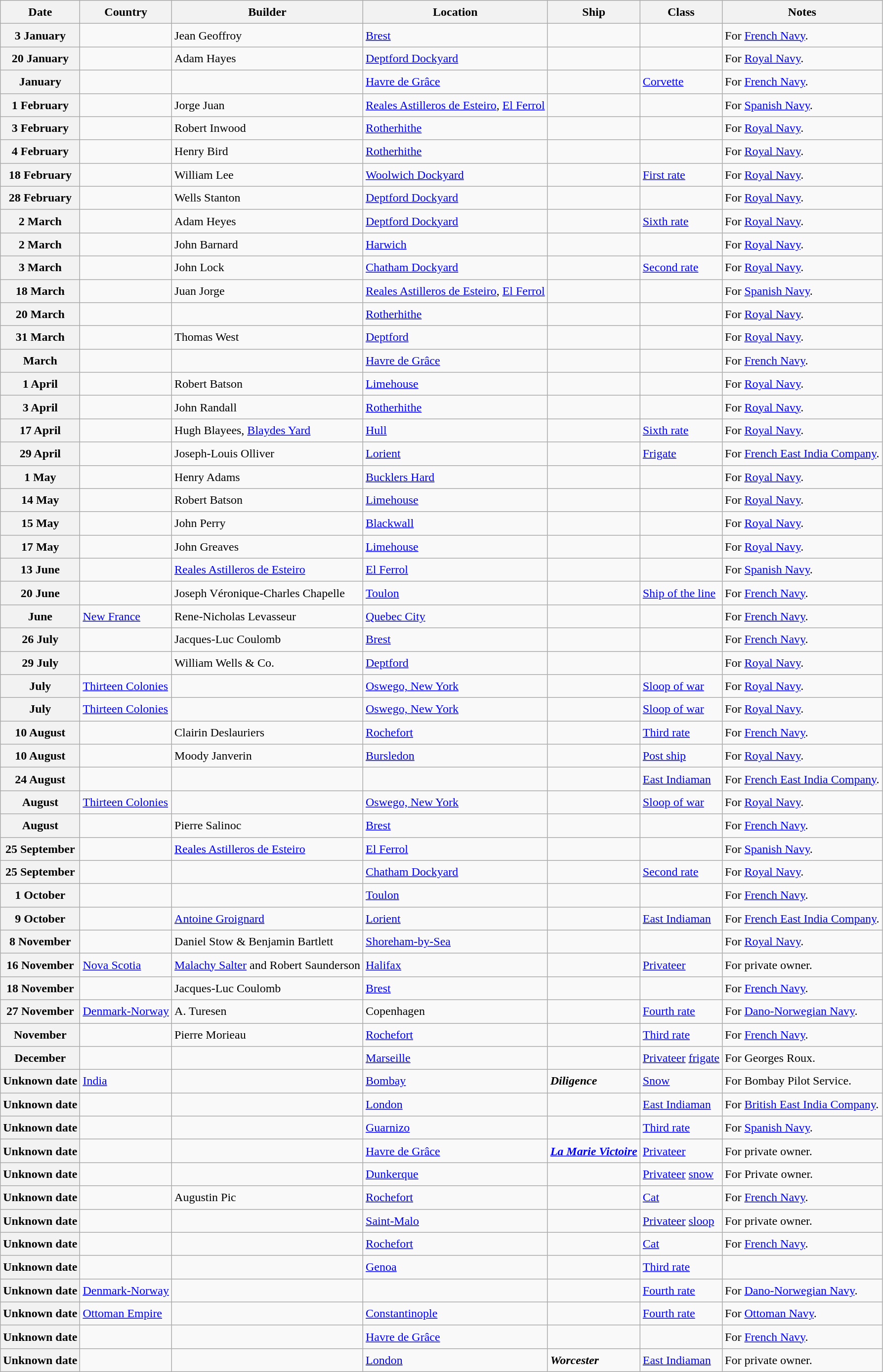<table class="wikitable sortable" style="font-size:1.00em; line-height:1.5em;">
<tr>
<th>Date</th>
<th>Country</th>
<th>Builder</th>
<th>Location</th>
<th>Ship</th>
<th>Class</th>
<th>Notes</th>
</tr>
<tr ---->
<th>3 January</th>
<td></td>
<td>Jean Geoffroy</td>
<td><a href='#'>Brest</a></td>
<td><strong></strong></td>
<td></td>
<td>For <a href='#'>French Navy</a>.</td>
</tr>
<tr ---->
<th>20 January</th>
<td></td>
<td>Adam Hayes</td>
<td><a href='#'>Deptford Dockyard</a></td>
<td><strong></strong></td>
<td></td>
<td>For <a href='#'>Royal Navy</a>.</td>
</tr>
<tr ---->
<th>January</th>
<td></td>
<td></td>
<td><a href='#'>Havre de Grâce</a></td>
<td><strong></strong></td>
<td><a href='#'>Corvette</a></td>
<td>For <a href='#'>French Navy</a>.</td>
</tr>
<tr ---->
<th>1 February</th>
<td></td>
<td>Jorge Juan</td>
<td><a href='#'>Reales Astilleros de Esteiro</a>, <a href='#'>El Ferrol</a></td>
<td><strong></strong></td>
<td></td>
<td>For <a href='#'>Spanish Navy</a>.</td>
</tr>
<tr ---->
<th>3 February</th>
<td></td>
<td>Robert Inwood</td>
<td><a href='#'>Rotherhithe</a></td>
<td><strong></strong></td>
<td></td>
<td>For <a href='#'>Royal Navy</a>.</td>
</tr>
<tr ---->
<th>4 February</th>
<td></td>
<td>Henry Bird</td>
<td><a href='#'>Rotherhithe</a></td>
<td><strong></strong></td>
<td></td>
<td>For <a href='#'>Royal Navy</a>.</td>
</tr>
<tr ---->
<th>18 February</th>
<td></td>
<td>William Lee</td>
<td><a href='#'>Woolwich Dockyard</a></td>
<td><strong></strong></td>
<td><a href='#'>First rate</a></td>
<td>For <a href='#'>Royal Navy</a>.</td>
</tr>
<tr ---->
<th>28 February</th>
<td></td>
<td>Wells Stanton</td>
<td><a href='#'>Deptford Dockyard</a></td>
<td><strong></strong></td>
<td></td>
<td>For <a href='#'>Royal Navy</a>.</td>
</tr>
<tr ---->
<th>2 March</th>
<td></td>
<td>Adam Heyes</td>
<td><a href='#'>Deptford Dockyard</a></td>
<td><strong></strong></td>
<td><a href='#'>Sixth rate</a></td>
<td>For <a href='#'>Royal Navy</a>.</td>
</tr>
<tr ---->
<th>2 March</th>
<td></td>
<td>John Barnard</td>
<td><a href='#'>Harwich</a></td>
<td><strong></strong></td>
<td></td>
<td>For <a href='#'>Royal Navy</a>.</td>
</tr>
<tr ---->
<th>3 March</th>
<td></td>
<td>John Lock</td>
<td><a href='#'>Chatham Dockyard</a></td>
<td><strong></strong></td>
<td><a href='#'>Second rate</a></td>
<td>For <a href='#'>Royal Navy</a>.</td>
</tr>
<tr ---->
<th>18 March</th>
<td></td>
<td>Juan Jorge</td>
<td><a href='#'>Reales Astilleros de Esteiro</a>, <a href='#'>El Ferrol</a></td>
<td><strong></strong></td>
<td></td>
<td>For <a href='#'>Spanish Navy</a>.</td>
</tr>
<tr ---->
<th>20 March</th>
<td></td>
<td></td>
<td><a href='#'>Rotherhithe</a></td>
<td><strong></strong></td>
<td></td>
<td>For <a href='#'>Royal Navy</a>.</td>
</tr>
<tr ---->
<th>31 March</th>
<td></td>
<td>Thomas West</td>
<td><a href='#'>Deptford</a></td>
<td><strong></strong></td>
<td></td>
<td>For <a href='#'>Royal Navy</a>.</td>
</tr>
<tr ---->
<th>March</th>
<td></td>
<td></td>
<td><a href='#'>Havre de Grâce</a></td>
<td><strong></strong></td>
<td></td>
<td>For <a href='#'>French Navy</a>.</td>
</tr>
<tr ---->
<th>1 April</th>
<td></td>
<td>Robert Batson</td>
<td><a href='#'>Limehouse</a></td>
<td><strong></strong></td>
<td></td>
<td>For <a href='#'>Royal Navy</a>.</td>
</tr>
<tr ---->
<th>3 April</th>
<td></td>
<td>John Randall</td>
<td><a href='#'>Rotherhithe</a></td>
<td><strong></strong></td>
<td></td>
<td>For <a href='#'>Royal Navy</a>.</td>
</tr>
<tr ---->
<th>17 April</th>
<td></td>
<td>Hugh Blayees, <a href='#'>Blaydes Yard</a></td>
<td><a href='#'>Hull</a></td>
<td><strong></strong></td>
<td><a href='#'>Sixth rate</a></td>
<td>For <a href='#'>Royal Navy</a>.</td>
</tr>
<tr ---->
<th>29 April</th>
<td></td>
<td>Joseph-Louis Olliver</td>
<td><a href='#'>Lorient</a></td>
<td><strong></strong></td>
<td><a href='#'>Frigate</a></td>
<td>For <a href='#'>French East India Company</a>.</td>
</tr>
<tr ---->
<th>1 May</th>
<td></td>
<td>Henry Adams</td>
<td><a href='#'>Bucklers Hard</a></td>
<td><strong></strong></td>
<td></td>
<td>For <a href='#'>Royal Navy</a>.</td>
</tr>
<tr ---->
<th>14 May</th>
<td></td>
<td>Robert Batson</td>
<td><a href='#'>Limehouse</a></td>
<td><strong></strong></td>
<td></td>
<td>For <a href='#'>Royal Navy</a>.</td>
</tr>
<tr ---->
<th>15 May</th>
<td></td>
<td>John Perry</td>
<td><a href='#'>Blackwall</a></td>
<td><strong></strong></td>
<td></td>
<td>For <a href='#'>Royal Navy</a>.</td>
</tr>
<tr ---->
<th>17 May</th>
<td></td>
<td>John Greaves</td>
<td><a href='#'>Limehouse</a></td>
<td><strong></strong></td>
<td></td>
<td>For <a href='#'>Royal Navy</a>.</td>
</tr>
<tr ---->
<th>13 June</th>
<td></td>
<td><a href='#'>Reales Astilleros de Esteiro</a></td>
<td><a href='#'>El Ferrol</a></td>
<td><strong></strong></td>
<td></td>
<td>For <a href='#'>Spanish Navy</a>.</td>
</tr>
<tr ---->
<th>20 June</th>
<td></td>
<td>Joseph Véronique-Charles Chapelle</td>
<td><a href='#'>Toulon</a></td>
<td><strong></strong></td>
<td><a href='#'>Ship of the line</a></td>
<td>For <a href='#'>French Navy</a>.</td>
</tr>
<tr ---->
<th>June</th>
<td> <a href='#'>New France</a></td>
<td>Rene-Nicholas Levasseur</td>
<td><a href='#'>Quebec City</a></td>
<td><strong></strong></td>
<td></td>
<td>For <a href='#'>French Navy</a>.</td>
</tr>
<tr ---->
<th>26 July</th>
<td></td>
<td>Jacques-Luc Coulomb</td>
<td><a href='#'>Brest</a></td>
<td><strong></strong></td>
<td></td>
<td>For <a href='#'>French Navy</a>.</td>
</tr>
<tr ---->
<th>29 July</th>
<td></td>
<td>William Wells & Co.</td>
<td><a href='#'>Deptford</a></td>
<td><strong></strong></td>
<td></td>
<td>For <a href='#'>Royal Navy</a>.</td>
</tr>
<tr ---->
<th>July</th>
<td> <a href='#'>Thirteen Colonies</a></td>
<td></td>
<td><a href='#'>Oswego, New York</a></td>
<td><strong></strong></td>
<td><a href='#'>Sloop of war</a></td>
<td>For <a href='#'>Royal Navy</a>.</td>
</tr>
<tr ---->
<th>July</th>
<td> <a href='#'>Thirteen Colonies</a></td>
<td></td>
<td><a href='#'>Oswego, New York</a></td>
<td><strong></strong></td>
<td><a href='#'>Sloop of war</a></td>
<td>For <a href='#'>Royal Navy</a>.</td>
</tr>
<tr ---->
<th>10 August</th>
<td></td>
<td>Clairin Deslauriers</td>
<td><a href='#'>Rochefort</a></td>
<td><strong></strong></td>
<td><a href='#'>Third rate</a></td>
<td>For <a href='#'>French Navy</a>.</td>
</tr>
<tr ---->
<th>10 August</th>
<td></td>
<td>Moody Janverin</td>
<td><a href='#'>Bursledon</a></td>
<td><strong></strong></td>
<td><a href='#'>Post ship</a></td>
<td>For <a href='#'>Royal Navy</a>.</td>
</tr>
<tr ---->
<th>24 August</th>
<td></td>
<td></td>
<td></td>
<td><strong></strong></td>
<td><a href='#'>East Indiaman</a></td>
<td>For <a href='#'>French East India Company</a>.</td>
</tr>
<tr ---->
<th>August</th>
<td> <a href='#'>Thirteen Colonies</a></td>
<td></td>
<td><a href='#'>Oswego, New York</a></td>
<td><strong></strong></td>
<td><a href='#'>Sloop of war</a></td>
<td>For <a href='#'>Royal Navy</a>.</td>
</tr>
<tr ---->
<th>August</th>
<td></td>
<td>Pierre Salinoc</td>
<td><a href='#'>Brest</a></td>
<td><strong></strong></td>
<td></td>
<td>For <a href='#'>French Navy</a>.</td>
</tr>
<tr ---->
<th>25 September</th>
<td></td>
<td><a href='#'>Reales Astilleros de Esteiro</a></td>
<td><a href='#'>El Ferrol</a></td>
<td><strong></strong></td>
<td></td>
<td>For <a href='#'>Spanish Navy</a>.</td>
</tr>
<tr ---->
<th>25 September</th>
<td></td>
<td></td>
<td><a href='#'>Chatham Dockyard</a></td>
<td><strong></strong></td>
<td><a href='#'>Second rate</a></td>
<td>For <a href='#'>Royal Navy</a>.</td>
</tr>
<tr ---->
<th>1 October</th>
<td></td>
<td></td>
<td><a href='#'>Toulon</a></td>
<td><strong></strong></td>
<td></td>
<td>For <a href='#'>French Navy</a>.</td>
</tr>
<tr ---->
<th>9 October</th>
<td></td>
<td><a href='#'>Antoine Groignard</a></td>
<td><a href='#'>Lorient</a></td>
<td><strong></strong></td>
<td><a href='#'>East Indiaman</a></td>
<td>For <a href='#'>French East India Company</a>.</td>
</tr>
<tr ---->
<th>8 November</th>
<td></td>
<td>Daniel Stow & Benjamin Bartlett</td>
<td><a href='#'>Shoreham-by-Sea</a></td>
<td><strong></strong></td>
<td></td>
<td>For <a href='#'>Royal Navy</a>.</td>
</tr>
<tr ---->
<th>16 November</th>
<td> <a href='#'>Nova Scotia</a></td>
<td><a href='#'>Malachy Salter</a> and Robert Saunderson</td>
<td><a href='#'>Halifax</a></td>
<td><strong></strong></td>
<td><a href='#'>Privateer</a></td>
<td>For private owner.</td>
</tr>
<tr ---->
<th>18 November</th>
<td></td>
<td>Jacques-Luc Coulomb</td>
<td><a href='#'>Brest</a></td>
<td><strong></strong></td>
<td></td>
<td>For <a href='#'>French Navy</a>.</td>
</tr>
<tr ---->
<th>27 November</th>
<td> <a href='#'>Denmark-Norway</a></td>
<td>A. Turesen</td>
<td>Copenhagen</td>
<td><strong></strong></td>
<td><a href='#'>Fourth rate</a></td>
<td>For <a href='#'>Dano-Norwegian Navy</a>.</td>
</tr>
<tr ---->
<th>November</th>
<td></td>
<td>Pierre Morieau</td>
<td><a href='#'>Rochefort</a></td>
<td><strong></strong></td>
<td><a href='#'>Third rate</a></td>
<td>For <a href='#'>French Navy</a>.</td>
</tr>
<tr ---->
<th>December</th>
<td></td>
<td></td>
<td><a href='#'>Marseille</a></td>
<td><strong></strong></td>
<td><a href='#'>Privateer</a> <a href='#'>frigate</a></td>
<td>For Georges Roux.</td>
</tr>
<tr ---->
<th>Unknown date</th>
<td> <a href='#'>India</a></td>
<td></td>
<td><a href='#'>Bombay</a></td>
<td><strong><em>Diligence</em></strong></td>
<td><a href='#'>Snow</a></td>
<td>For Bombay Pilot Service.</td>
</tr>
<tr ---->
<th>Unknown date</th>
<td></td>
<td></td>
<td><a href='#'>London</a></td>
<td><strong></strong></td>
<td><a href='#'>East Indiaman</a></td>
<td>For <a href='#'>British East India Company</a>.</td>
</tr>
<tr ---->
<th>Unknown date</th>
<td></td>
<td></td>
<td><a href='#'>Guarnizo</a></td>
<td><strong></strong></td>
<td><a href='#'>Third rate</a></td>
<td>For <a href='#'>Spanish Navy</a>.</td>
</tr>
<tr ---->
<th>Unknown date</th>
<td></td>
<td></td>
<td><a href='#'>Havre de Grâce</a></td>
<td><strong><a href='#'><em>La Marie Victoire</em></a></strong></td>
<td><a href='#'>Privateer</a></td>
<td>For private owner.</td>
</tr>
<tr ---->
<th>Unknown date</th>
<td></td>
<td></td>
<td><a href='#'>Dunkerque</a></td>
<td><strong></strong></td>
<td><a href='#'>Privateer</a> <a href='#'>snow</a></td>
<td>For Private owner.</td>
</tr>
<tr ---->
<th>Unknown date</th>
<td></td>
<td>Augustin Pic</td>
<td><a href='#'>Rochefort</a></td>
<td><strong></strong></td>
<td><a href='#'>Cat</a></td>
<td>For <a href='#'>French Navy</a>.</td>
</tr>
<tr ---->
<th>Unknown date</th>
<td></td>
<td></td>
<td><a href='#'>Saint-Malo</a></td>
<td><strong></strong></td>
<td><a href='#'>Privateer</a> <a href='#'>sloop</a></td>
<td>For private owner.</td>
</tr>
<tr ---->
<th>Unknown date</th>
<td></td>
<td></td>
<td><a href='#'>Rochefort</a></td>
<td><strong></strong></td>
<td><a href='#'>Cat</a></td>
<td>For <a href='#'>French Navy</a>.</td>
</tr>
<tr ---->
<th>Unknown date</th>
<td></td>
<td></td>
<td><a href='#'>Genoa</a></td>
<td><strong></strong></td>
<td><a href='#'>Third rate</a></td>
<td></td>
</tr>
<tr ---->
<th>Unknown date</th>
<td> <a href='#'>Denmark-Norway</a></td>
<td></td>
<td></td>
<td><strong></strong></td>
<td><a href='#'>Fourth rate</a></td>
<td>For <a href='#'>Dano-Norwegian Navy</a>.</td>
</tr>
<tr ---->
<th>Unknown date</th>
<td> <a href='#'>Ottoman Empire</a></td>
<td></td>
<td><a href='#'>Constantinople</a></td>
<td><strong></strong></td>
<td><a href='#'>Fourth rate</a></td>
<td>For <a href='#'>Ottoman Navy</a>.</td>
</tr>
<tr ---->
<th>Unknown date</th>
<td></td>
<td></td>
<td><a href='#'>Havre de Grâce</a></td>
<td><strong></strong></td>
<td></td>
<td>For <a href='#'>French Navy</a>.</td>
</tr>
<tr ---->
<th>Unknown date</th>
<td></td>
<td></td>
<td><a href='#'>London</a></td>
<td><strong><em>Worcester</em></strong></td>
<td><a href='#'>East Indiaman</a></td>
<td>For private owner.</td>
</tr>
</table>
